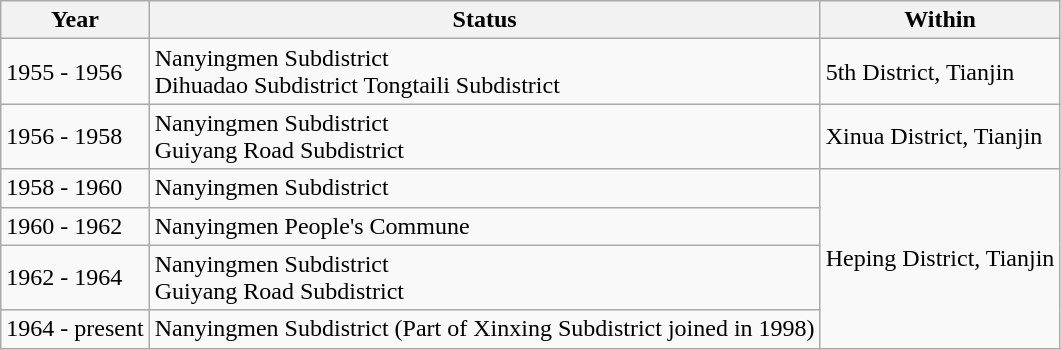<table class="wikitable">
<tr>
<th>Year</th>
<th>Status</th>
<th>Within</th>
</tr>
<tr>
<td>1955 - 1956</td>
<td>Nanyingmen Subdistrict<br>Dihuadao Subdistrict
Tongtaili Subdistrict</td>
<td>5th District, Tianjin</td>
</tr>
<tr>
<td>1956 - 1958</td>
<td>Nanyingmen Subdistrict<br>Guiyang Road Subdistrict</td>
<td>Xinua District, Tianjin</td>
</tr>
<tr>
<td>1958 - 1960</td>
<td>Nanyingmen Subdistrict</td>
<td rowspan="4">Heping District, Tianjin</td>
</tr>
<tr>
<td>1960 - 1962</td>
<td>Nanyingmen People's Commune</td>
</tr>
<tr>
<td>1962 - 1964</td>
<td>Nanyingmen Subdistrict<br>Guiyang Road Subdistrict</td>
</tr>
<tr>
<td>1964 - present</td>
<td>Nanyingmen Subdistrict (Part of Xinxing Subdistrict joined in 1998)</td>
</tr>
</table>
